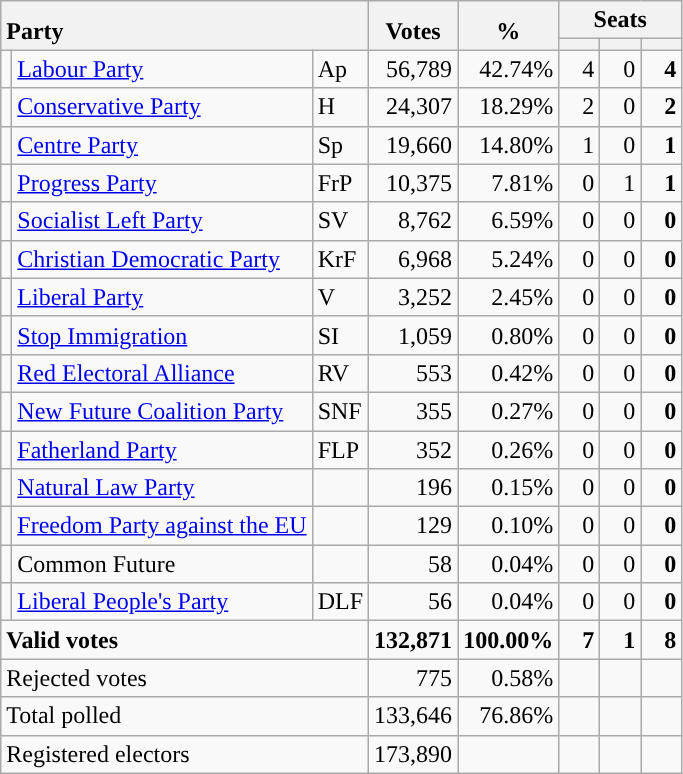<table class="wikitable" border="1" style="text-align:right;">
<tr>
<th style="text-align:left;" valign=bottom rowspan=2 colspan=3>Party</th>
<th align=center valign=bottom rowspan=2 width="50">Votes</th>
<th align=center valign=bottom rowspan=2 width="50">%</th>
<th colspan=3>Seats</th>
</tr>
<tr>
<th align=center valign=bottom width="20"><small></small></th>
<th align=center valign=bottom width="20"><small><a href='#'></a></small></th>
<th align=center valign=bottom width="20"><small></small></th>
</tr>
<tr>
<td style="color:inherit;background:"></td>
<td align=left><a href='#'>Labour Party</a></td>
<td align=left>Ap</td>
<td>56,789</td>
<td>42.74%</td>
<td>4</td>
<td>0</td>
<td><strong>4</strong></td>
</tr>
<tr>
<td style="color:inherit;background:"></td>
<td align=left><a href='#'>Conservative Party</a></td>
<td align=left>H</td>
<td>24,307</td>
<td>18.29%</td>
<td>2</td>
<td>0</td>
<td><strong>2</strong></td>
</tr>
<tr>
<td style="color:inherit;background:"></td>
<td align=left><a href='#'>Centre Party</a></td>
<td align=left>Sp</td>
<td>19,660</td>
<td>14.80%</td>
<td>1</td>
<td>0</td>
<td><strong>1</strong></td>
</tr>
<tr>
<td style="color:inherit;background:"></td>
<td align=left><a href='#'>Progress Party</a></td>
<td align=left>FrP</td>
<td>10,375</td>
<td>7.81%</td>
<td>0</td>
<td>1</td>
<td><strong>1</strong></td>
</tr>
<tr>
<td style="color:inherit;background:"></td>
<td align=left><a href='#'>Socialist Left Party</a></td>
<td align=left>SV</td>
<td>8,762</td>
<td>6.59%</td>
<td>0</td>
<td>0</td>
<td><strong>0</strong></td>
</tr>
<tr>
<td style="color:inherit;background:"></td>
<td align=left><a href='#'>Christian Democratic Party</a></td>
<td align=left>KrF</td>
<td>6,968</td>
<td>5.24%</td>
<td>0</td>
<td>0</td>
<td><strong>0</strong></td>
</tr>
<tr>
<td style="color:inherit;background:"></td>
<td align=left><a href='#'>Liberal Party</a></td>
<td align=left>V</td>
<td>3,252</td>
<td>2.45%</td>
<td>0</td>
<td>0</td>
<td><strong>0</strong></td>
</tr>
<tr>
<td style="color:inherit;background:"></td>
<td align=left><a href='#'>Stop Immigration</a></td>
<td align=left>SI</td>
<td>1,059</td>
<td>0.80%</td>
<td>0</td>
<td>0</td>
<td><strong>0</strong></td>
</tr>
<tr>
<td style="color:inherit;background:"></td>
<td align=left><a href='#'>Red Electoral Alliance</a></td>
<td align=left>RV</td>
<td>553</td>
<td>0.42%</td>
<td>0</td>
<td>0</td>
<td><strong>0</strong></td>
</tr>
<tr>
<td style="color:inherit;background:"></td>
<td align=left><a href='#'>New Future Coalition Party</a></td>
<td align=left>SNF</td>
<td>355</td>
<td>0.27%</td>
<td>0</td>
<td>0</td>
<td><strong>0</strong></td>
</tr>
<tr>
<td style="color:inherit;background:"></td>
<td align=left><a href='#'>Fatherland Party</a></td>
<td align=left>FLP</td>
<td>352</td>
<td>0.26%</td>
<td>0</td>
<td>0</td>
<td><strong>0</strong></td>
</tr>
<tr>
<td></td>
<td align=left><a href='#'>Natural Law Party</a></td>
<td align=left></td>
<td>196</td>
<td>0.15%</td>
<td>0</td>
<td>0</td>
<td><strong>0</strong></td>
</tr>
<tr>
<td></td>
<td align=left><a href='#'>Freedom Party against the EU</a></td>
<td align=left></td>
<td>129</td>
<td>0.10%</td>
<td>0</td>
<td>0</td>
<td><strong>0</strong></td>
</tr>
<tr>
<td></td>
<td align=left>Common Future</td>
<td align=left></td>
<td>58</td>
<td>0.04%</td>
<td>0</td>
<td>0</td>
<td><strong>0</strong></td>
</tr>
<tr>
<td style="color:inherit;background:"></td>
<td align=left><a href='#'>Liberal People's Party</a></td>
<td align=left>DLF</td>
<td>56</td>
<td>0.04%</td>
<td>0</td>
<td>0</td>
<td><strong>0</strong></td>
</tr>
<tr style="font-weight:bold">
<td align=left colspan=3>Valid votes</td>
<td>132,871</td>
<td>100.00%</td>
<td>7</td>
<td>1</td>
<td>8</td>
</tr>
<tr>
<td align=left colspan=3>Rejected votes</td>
<td>775</td>
<td>0.58%</td>
<td></td>
<td></td>
<td></td>
</tr>
<tr>
<td align=left colspan=3>Total polled</td>
<td>133,646</td>
<td>76.86%</td>
<td></td>
<td></td>
<td></td>
</tr>
<tr>
<td align=left colspan=3>Registered electors</td>
<td>173,890</td>
<td></td>
<td></td>
<td></td>
<td></td>
</tr>
</table>
